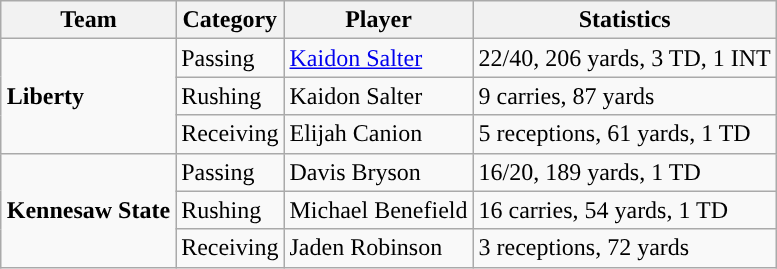<table class="wikitable" style="float: right;">
<tr>
<th>Team</th>
<th>Category</th>
<th>Player</th>
<th>Statistics</th>
</tr>
<tr>
<td rowspan=3><strong>Liberty</strong></td>
<td>Passing</td>
<td><a href='#'>Kaidon Salter</a></td>
<td>22/40, 206 yards, 3 TD, 1 INT</td>
</tr>
<tr>
<td>Rushing</td>
<td>Kaidon Salter</td>
<td>9 carries, 87 yards</td>
</tr>
<tr>
<td>Receiving</td>
<td>Elijah Canion</td>
<td>5 receptions, 61 yards, 1 TD</td>
</tr>
<tr>
<td rowspan=3><strong>Kennesaw State</strong></td>
<td>Passing</td>
<td>Davis Bryson</td>
<td>16/20, 189 yards, 1 TD</td>
</tr>
<tr>
<td>Rushing</td>
<td>Michael Benefield</td>
<td>16 carries, 54 yards, 1 TD</td>
</tr>
<tr>
<td>Receiving</td>
<td>Jaden Robinson</td>
<td>3 receptions, 72 yards</td>
</tr>
</table>
